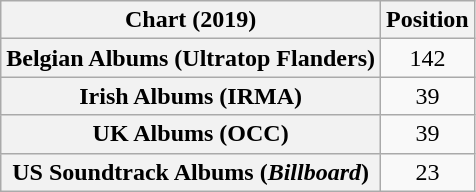<table class="wikitable sortable plainrowheaders" style="text-align:center">
<tr>
<th scope="col">Chart (2019)</th>
<th scope="col">Position</th>
</tr>
<tr>
<th scope="row">Belgian Albums (Ultratop Flanders)</th>
<td>142</td>
</tr>
<tr>
<th scope="row">Irish Albums (IRMA)</th>
<td>39</td>
</tr>
<tr>
<th scope="row">UK Albums (OCC)</th>
<td>39</td>
</tr>
<tr>
<th scope="row">US Soundtrack Albums (<em>Billboard</em>)</th>
<td>23</td>
</tr>
</table>
